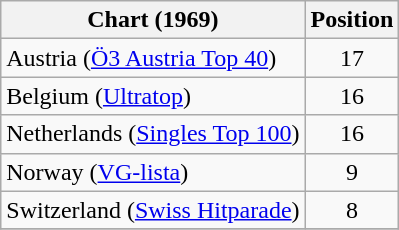<table class="wikitable sortable">
<tr>
<th>Chart (1969)</th>
<th>Position</th>
</tr>
<tr>
<td>Austria (<a href='#'>Ö3 Austria Top 40</a>)</td>
<td align="center">17</td>
</tr>
<tr>
<td>Belgium (<a href='#'>Ultratop</a>)</td>
<td align="center">16</td>
</tr>
<tr>
<td>Netherlands (<a href='#'>Singles Top 100</a>)</td>
<td align="center">16</td>
</tr>
<tr>
<td>Norway (<a href='#'>VG-lista</a>)</td>
<td align="center">9</td>
</tr>
<tr>
<td>Switzerland (<a href='#'>Swiss Hitparade</a>)</td>
<td align="center">8</td>
</tr>
<tr>
</tr>
</table>
